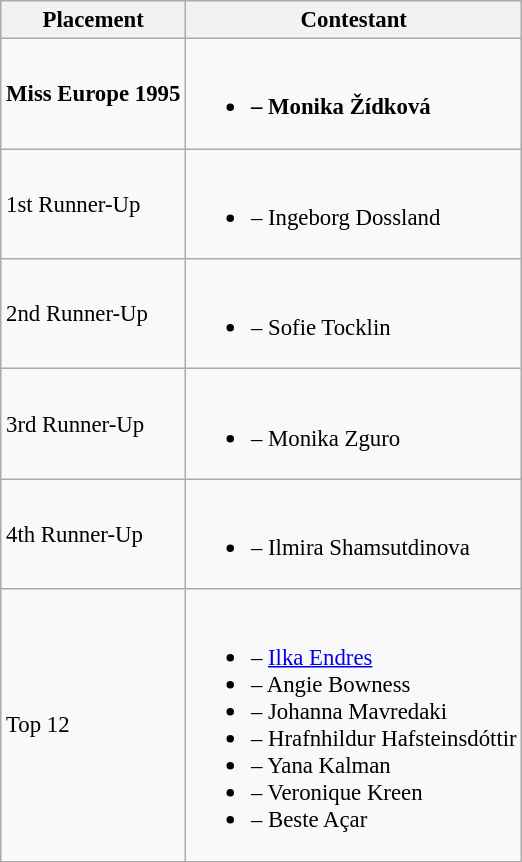<table class="wikitable sortable" style="font-size: 95%;">
<tr>
<th>Placement</th>
<th>Contestant</th>
</tr>
<tr>
<td><strong>Miss Europe 1995</strong></td>
<td><br><ul><li><strong> – Monika Žídková</strong></li></ul></td>
</tr>
<tr>
<td>1st Runner-Up</td>
<td><br><ul><li> – Ingeborg Dossland</li></ul></td>
</tr>
<tr>
<td>2nd Runner-Up</td>
<td><br><ul><li> – Sofie Tocklin</li></ul></td>
</tr>
<tr>
<td>3rd Runner-Up</td>
<td><br><ul><li> – Monika Zguro</li></ul></td>
</tr>
<tr>
<td>4th Runner-Up</td>
<td><br><ul><li> – Ilmira Shamsutdinova</li></ul></td>
</tr>
<tr>
<td>Top 12</td>
<td><br><ul><li> – <a href='#'>Ilka Endres</a></li><li> – Angie Bowness</li><li> – Johanna Mavredaki</li><li> – Hrafnhildur Hafsteinsdóttir</li><li> – Yana Kalman</li><li> – Veronique Kreen</li><li> – Beste Açar</li></ul></td>
</tr>
</table>
